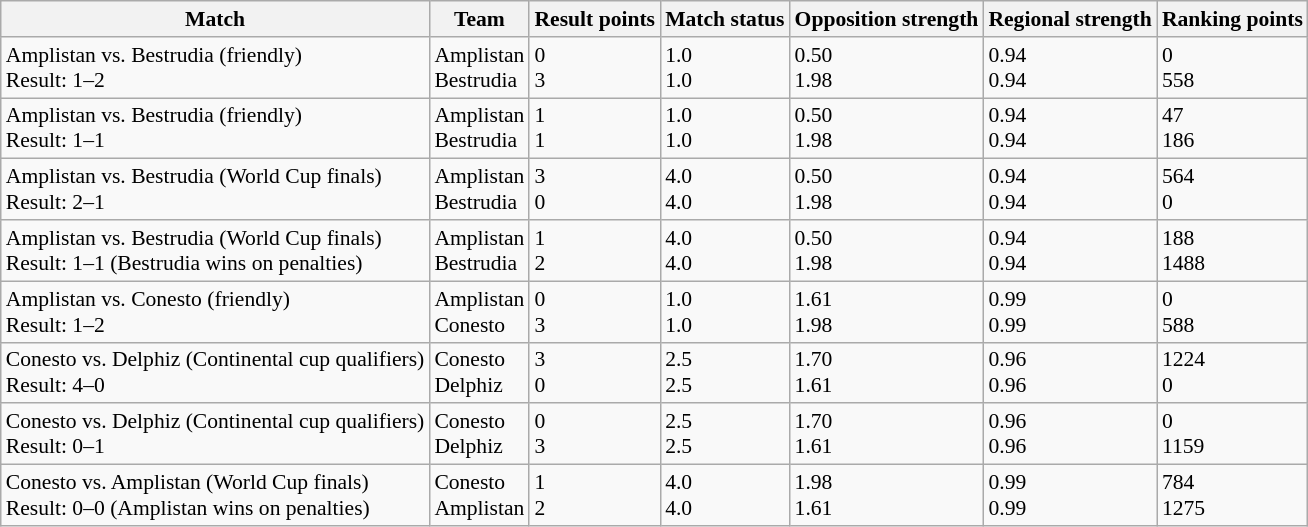<table class="wikitable" style="font-size: 90%;">
<tr>
<th>Match</th>
<th>Team</th>
<th>Result points</th>
<th>Match status</th>
<th>Opposition strength</th>
<th>Regional strength</th>
<th>Ranking points</th>
</tr>
<tr>
<td>Amplistan vs. Bestrudia (friendly)<br>Result: 1–2</td>
<td>Amplistan<br>Bestrudia</td>
<td>0<br>3</td>
<td>1.0<br>1.0</td>
<td>0.50<br>1.98</td>
<td>0.94<br>0.94</td>
<td>0<br>558</td>
</tr>
<tr>
<td>Amplistan vs. Bestrudia (friendly)<br>Result: 1–1</td>
<td>Amplistan<br>Bestrudia</td>
<td>1<br>1</td>
<td>1.0<br>1.0</td>
<td>0.50<br>1.98</td>
<td>0.94<br>0.94</td>
<td>47<br>186</td>
</tr>
<tr>
<td>Amplistan vs. Bestrudia (World Cup finals)<br>Result: 2–1</td>
<td>Amplistan<br>Bestrudia</td>
<td>3<br>0</td>
<td>4.0<br>4.0</td>
<td>0.50<br>1.98</td>
<td>0.94<br>0.94</td>
<td>564<br>0</td>
</tr>
<tr>
<td>Amplistan vs. Bestrudia (World Cup finals)<br>Result: 1–1 (Bestrudia wins on penalties)</td>
<td>Amplistan<br>Bestrudia</td>
<td>1<br>2</td>
<td>4.0<br>4.0</td>
<td>0.50<br>1.98</td>
<td>0.94<br>0.94</td>
<td>188<br>1488</td>
</tr>
<tr>
<td>Amplistan vs. Conesto (friendly)<br>Result: 1–2</td>
<td>Amplistan<br>Conesto</td>
<td>0<br>3</td>
<td>1.0<br>1.0</td>
<td>1.61<br>1.98</td>
<td>0.99<br>0.99</td>
<td>0<br>588</td>
</tr>
<tr>
<td>Conesto vs. Delphiz (Continental cup qualifiers)<br>Result: 4–0</td>
<td>Conesto<br>Delphiz</td>
<td>3<br>0</td>
<td>2.5<br>2.5</td>
<td>1.70<br>1.61</td>
<td>0.96<br>0.96</td>
<td>1224<br>0</td>
</tr>
<tr>
<td>Conesto vs. Delphiz (Continental cup qualifiers)<br>Result: 0–1</td>
<td>Conesto<br>Delphiz</td>
<td>0<br>3</td>
<td>2.5<br>2.5</td>
<td>1.70<br>1.61</td>
<td>0.96<br>0.96</td>
<td>0<br>1159</td>
</tr>
<tr>
<td>Conesto vs. Amplistan (World Cup finals)<br>Result: 0–0 (Amplistan wins on penalties)</td>
<td>Conesto<br>Amplistan</td>
<td>1<br>2</td>
<td>4.0<br>4.0</td>
<td>1.98<br>1.61</td>
<td>0.99<br>0.99</td>
<td>784<br>1275</td>
</tr>
</table>
